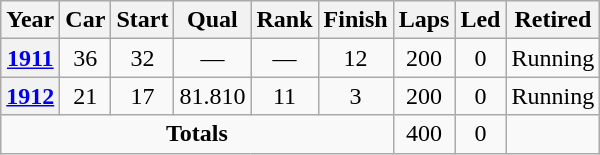<table class="wikitable" style="text-align:center">
<tr>
<th>Year</th>
<th>Car</th>
<th>Start</th>
<th>Qual</th>
<th>Rank</th>
<th>Finish</th>
<th>Laps</th>
<th>Led</th>
<th>Retired</th>
</tr>
<tr>
<th><a href='#'>1911</a></th>
<td>36</td>
<td>32</td>
<td>—</td>
<td>—</td>
<td>12</td>
<td>200</td>
<td>0</td>
<td>Running</td>
</tr>
<tr>
<th><a href='#'>1912</a></th>
<td>21</td>
<td>17</td>
<td>81.810</td>
<td>11</td>
<td>3</td>
<td>200</td>
<td>0</td>
<td>Running</td>
</tr>
<tr>
<td colspan=6><strong>Totals</strong></td>
<td>400</td>
<td>0</td>
<td></td>
</tr>
</table>
